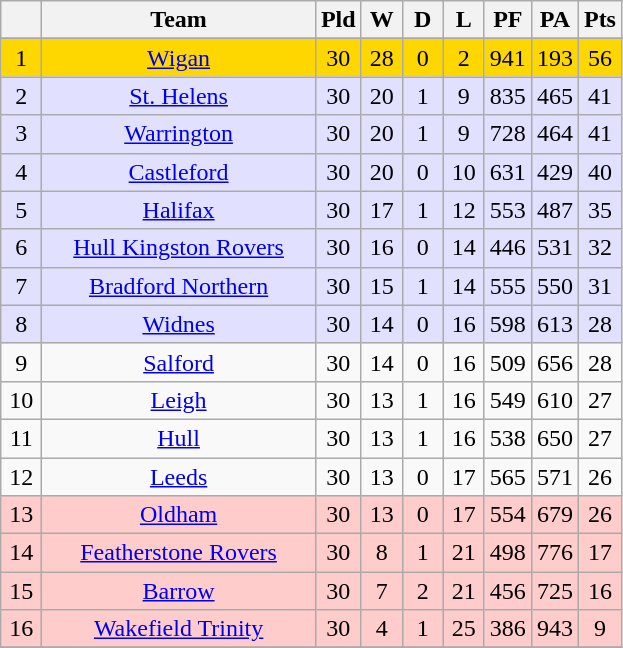<table class="wikitable" style="text-align:center;">
<tr>
<th width=20 abbr="Position"></th>
<th width=175>Team</th>
<th width=20 abbr="Played">Pld</th>
<th width=20 abbr="Won">W</th>
<th width=20 abbr="Drawn">D</th>
<th width=20 abbr="Lost">L</th>
<th width=20 abbr=”Points For”>PF</th>
<th width=20 abbr=”Points Against”>PA</th>
<th width=20 abbr="Points">Pts</th>
</tr>
<tr>
</tr>
<tr align=center style="background:#FFD700;">
<td>1</td>
<td> <a href='#'>Wigan</a></td>
<td>30</td>
<td>28</td>
<td>0</td>
<td>2</td>
<td>941</td>
<td>193</td>
<td>56</td>
</tr>
<tr align=center style="background:#e1e1ff;color:">
<td>2</td>
<td> <a href='#'>St. Helens</a></td>
<td>30</td>
<td>20</td>
<td>1</td>
<td>9</td>
<td>835</td>
<td>465</td>
<td>41</td>
</tr>
<tr align=center style="background:#e1e1ff;color:">
<td>3</td>
<td> <a href='#'>Warrington</a></td>
<td>30</td>
<td>20</td>
<td>1</td>
<td>9</td>
<td>728</td>
<td>464</td>
<td>41</td>
</tr>
<tr align=center style="background:#e1e1ff;color:">
<td>4</td>
<td> <a href='#'>Castleford</a></td>
<td>30</td>
<td>20</td>
<td>0</td>
<td>10</td>
<td>631</td>
<td>429</td>
<td>40</td>
</tr>
<tr align=center style="background:#e1e1ff;color:">
<td>5</td>
<td> <a href='#'>Halifax</a></td>
<td>30</td>
<td>17</td>
<td>1</td>
<td>12</td>
<td>553</td>
<td>487</td>
<td>35</td>
</tr>
<tr align=center style="background:#e1e1ff;color:">
<td>6</td>
<td> <a href='#'>Hull Kingston Rovers</a></td>
<td>30</td>
<td>16</td>
<td>0</td>
<td>14</td>
<td>446</td>
<td>531</td>
<td>32</td>
</tr>
<tr align=center style="background:#e1e1ff;color:">
<td>7</td>
<td> <a href='#'>Bradford Northern</a></td>
<td>30</td>
<td>15</td>
<td>1</td>
<td>14</td>
<td>555</td>
<td>550</td>
<td>31</td>
</tr>
<tr align=center style="background:#e1e1ff;color:">
<td>8</td>
<td> <a href='#'>Widnes</a></td>
<td>30</td>
<td>14</td>
<td>0</td>
<td>16</td>
<td>598</td>
<td>613</td>
<td>28</td>
</tr>
<tr align=center style="background:">
<td>9</td>
<td> <a href='#'>Salford</a></td>
<td>30</td>
<td>14</td>
<td>0</td>
<td>16</td>
<td>509</td>
<td>656</td>
<td>28</td>
</tr>
<tr align=center style="background:">
<td>10</td>
<td> <a href='#'>Leigh</a></td>
<td>30</td>
<td>13</td>
<td>1</td>
<td>16</td>
<td>549</td>
<td>610</td>
<td>27</td>
</tr>
<tr align=center style="background:">
<td>11</td>
<td> <a href='#'>Hull</a></td>
<td>30</td>
<td>13</td>
<td>1</td>
<td>16</td>
<td>538</td>
<td>650</td>
<td>27</td>
</tr>
<tr align=center style="background:">
<td>12</td>
<td> <a href='#'>Leeds</a></td>
<td>30</td>
<td>13</td>
<td>0</td>
<td>17</td>
<td>565</td>
<td>571</td>
<td>26</td>
</tr>
<tr align=center style="background:#FFCCCC">
<td>13</td>
<td> <a href='#'>Oldham</a></td>
<td>30</td>
<td>13</td>
<td>0</td>
<td>17</td>
<td>554</td>
<td>679</td>
<td>26</td>
</tr>
<tr align=center style="background:#FFCCCC">
<td>14</td>
<td> <a href='#'>Featherstone Rovers</a></td>
<td>30</td>
<td>8</td>
<td>1</td>
<td>21</td>
<td>498</td>
<td>776</td>
<td>17</td>
</tr>
<tr align=center style="background:#FFCCCC">
<td>15</td>
<td> <a href='#'>Barrow</a></td>
<td>30</td>
<td>7</td>
<td>2</td>
<td>21</td>
<td>456</td>
<td>725</td>
<td>16</td>
</tr>
<tr align=center style="background:#FFCCCC">
<td>16</td>
<td> <a href='#'>Wakefield Trinity</a></td>
<td>30</td>
<td>4</td>
<td>1</td>
<td>25</td>
<td>386</td>
<td>943</td>
<td>9</td>
</tr>
<tr>
</tr>
</table>
